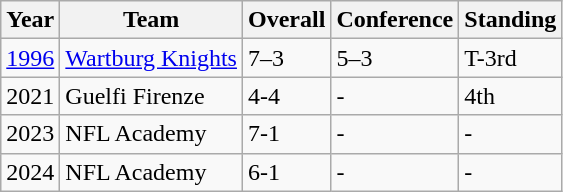<table class="wikitable">
<tr>
<th>Year</th>
<th>Team</th>
<th>Overall</th>
<th>Conference</th>
<th>Standing</th>
</tr>
<tr>
<td><a href='#'>1996</a></td>
<td><a href='#'>Wartburg Knights</a></td>
<td>7–3</td>
<td>5–3</td>
<td>T-3rd</td>
</tr>
<tr>
<td>2021</td>
<td>Guelfi Firenze</td>
<td>4-4</td>
<td>-</td>
<td>4th</td>
</tr>
<tr>
<td>2023</td>
<td>NFL Academy</td>
<td>7-1</td>
<td>-</td>
<td>-</td>
</tr>
<tr>
<td>2024</td>
<td>NFL Academy</td>
<td>6-1</td>
<td>-</td>
<td>-</td>
</tr>
</table>
